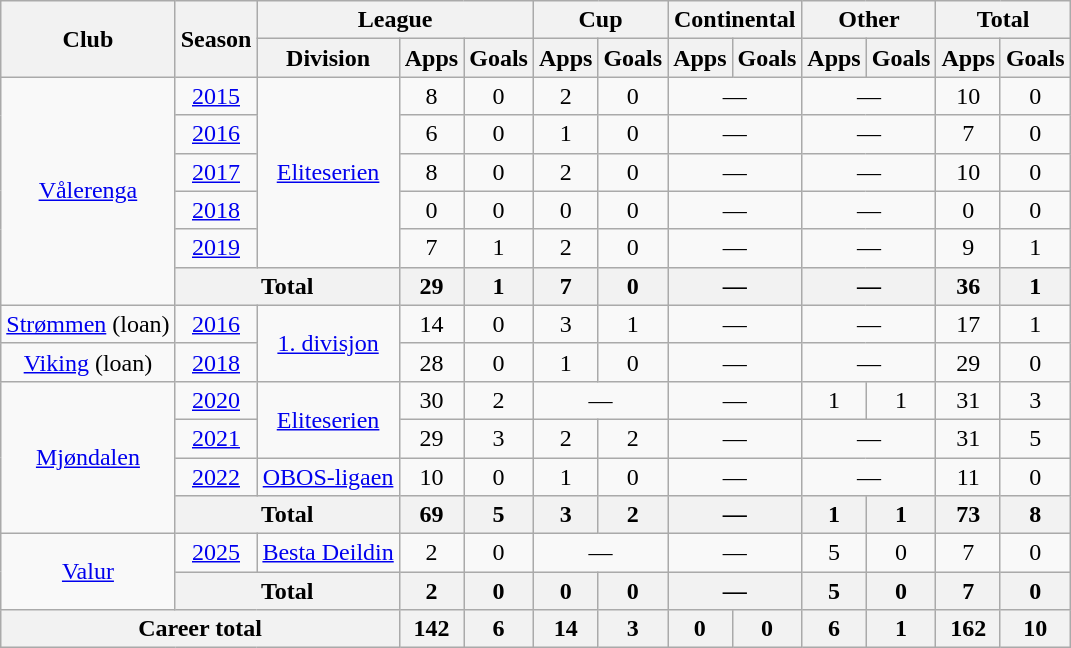<table class="wikitable" style="text-align: center;">
<tr>
<th rowspan="2">Club</th>
<th rowspan="2">Season</th>
<th colspan="3">League</th>
<th colspan="2">Cup</th>
<th colspan="2">Continental</th>
<th colspan="2">Other</th>
<th colspan="2">Total</th>
</tr>
<tr>
<th>Division</th>
<th>Apps</th>
<th>Goals</th>
<th>Apps</th>
<th>Goals</th>
<th>Apps</th>
<th>Goals</th>
<th>Apps</th>
<th>Goals</th>
<th>Apps</th>
<th>Goals</th>
</tr>
<tr>
<td rowspan="6"><a href='#'>Vålerenga</a></td>
<td><a href='#'>2015</a></td>
<td rowspan="5"><a href='#'>Eliteserien</a></td>
<td>8</td>
<td>0</td>
<td>2</td>
<td>0</td>
<td colspan="2">—</td>
<td colspan="2">—</td>
<td>10</td>
<td>0</td>
</tr>
<tr>
<td><a href='#'>2016</a></td>
<td>6</td>
<td>0</td>
<td>1</td>
<td>0</td>
<td colspan="2">—</td>
<td colspan="2">—</td>
<td>7</td>
<td>0</td>
</tr>
<tr>
<td><a href='#'>2017</a></td>
<td>8</td>
<td>0</td>
<td>2</td>
<td>0</td>
<td colspan="2">—</td>
<td colspan="2">—</td>
<td>10</td>
<td>0</td>
</tr>
<tr>
<td><a href='#'>2018</a></td>
<td>0</td>
<td>0</td>
<td>0</td>
<td>0</td>
<td colspan="2">—</td>
<td colspan="2">—</td>
<td>0</td>
<td>0</td>
</tr>
<tr>
<td><a href='#'>2019</a></td>
<td>7</td>
<td>1</td>
<td>2</td>
<td>0</td>
<td colspan="2">—</td>
<td colspan="2">—</td>
<td>9</td>
<td>1</td>
</tr>
<tr>
<th colspan="2">Total</th>
<th>29</th>
<th>1</th>
<th>7</th>
<th>0</th>
<th colspan="2">—</th>
<th colspan="2">—</th>
<th>36</th>
<th>1</th>
</tr>
<tr>
<td><a href='#'>Strømmen</a> (loan)</td>
<td><a href='#'>2016</a></td>
<td rowspan="2"><a href='#'>1. divisjon</a></td>
<td>14</td>
<td>0</td>
<td>3</td>
<td>1</td>
<td colspan="2">—</td>
<td colspan="2">—</td>
<td>17</td>
<td>1</td>
</tr>
<tr>
<td><a href='#'>Viking</a> (loan)</td>
<td><a href='#'>2018</a></td>
<td>28</td>
<td>0</td>
<td>1</td>
<td>0</td>
<td colspan="2">—</td>
<td colspan="2">—</td>
<td>29</td>
<td>0</td>
</tr>
<tr>
<td rowspan="4"><a href='#'>Mjøndalen</a></td>
<td><a href='#'>2020</a></td>
<td rowspan="2"><a href='#'>Eliteserien</a></td>
<td>30</td>
<td>2</td>
<td colspan="2">—</td>
<td colspan="2">—</td>
<td>1</td>
<td>1</td>
<td>31</td>
<td>3</td>
</tr>
<tr>
<td><a href='#'>2021</a></td>
<td>29</td>
<td>3</td>
<td>2</td>
<td>2</td>
<td colspan="2">—</td>
<td colspan="2">—</td>
<td>31</td>
<td>5</td>
</tr>
<tr>
<td><a href='#'>2022</a></td>
<td rowspan="1"><a href='#'>OBOS-ligaen</a></td>
<td>10</td>
<td>0</td>
<td>1</td>
<td>0</td>
<td colspan="2">—</td>
<td colspan="2">—</td>
<td>11</td>
<td>0</td>
</tr>
<tr>
<th colspan="2">Total</th>
<th>69</th>
<th>5</th>
<th>3</th>
<th>2</th>
<th colspan="2">—</th>
<th>1</th>
<th>1</th>
<th>73</th>
<th>8</th>
</tr>
<tr>
<td rowspan="2"><a href='#'>Valur</a></td>
<td><a href='#'>2025</a></td>
<td><a href='#'>Besta Deildin</a></td>
<td>2</td>
<td>0</td>
<td colspan="2">—</td>
<td colspan="2">—</td>
<td>5</td>
<td>0</td>
<td>7</td>
<td>0</td>
</tr>
<tr>
<th colspan="2">Total</th>
<th>2</th>
<th>0</th>
<th>0</th>
<th>0</th>
<th colspan="2">—</th>
<th>5</th>
<th>0</th>
<th>7</th>
<th>0</th>
</tr>
<tr>
<th colspan="3">Career total</th>
<th>142</th>
<th>6</th>
<th>14</th>
<th>3</th>
<th>0</th>
<th>0</th>
<th>6</th>
<th>1</th>
<th>162</th>
<th>10</th>
</tr>
</table>
